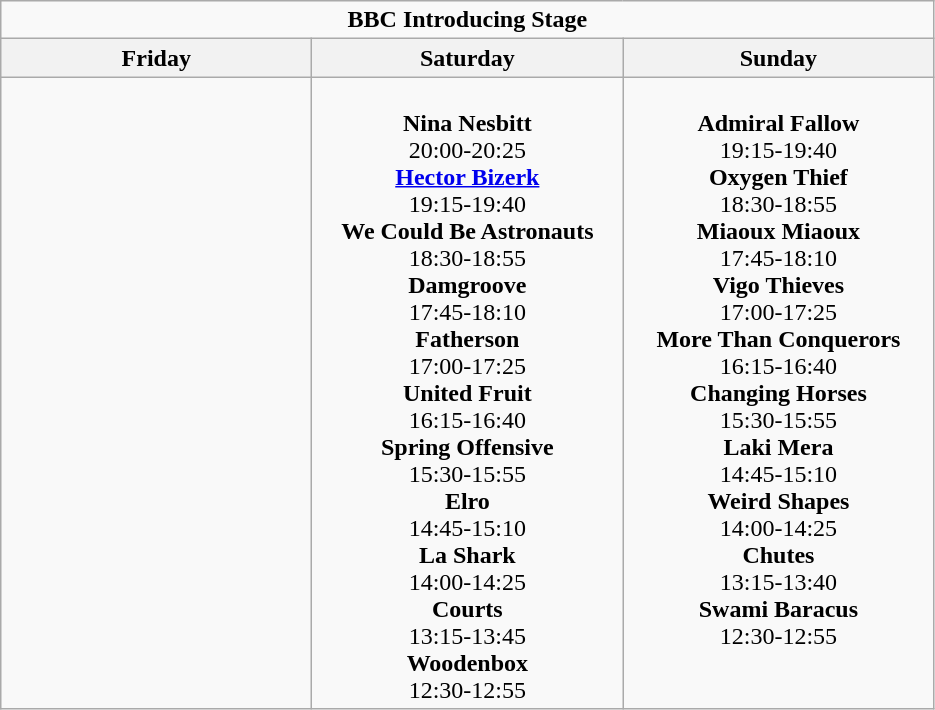<table class="wikitable">
<tr>
<td colspan="3" style="text-align:center;"><strong>BBC Introducing Stage</strong></td>
</tr>
<tr>
<th>Friday</th>
<th>Saturday</th>
<th>Sunday</th>
</tr>
<tr>
<td style="text-align:center; vertical-align:top; width:200px;"></td>
<td style="text-align:center; vertical-align:top; width:200px;"><br><strong>Nina Nesbitt</strong>
<br> 20:00-20:25
<br> <strong><a href='#'>Hector Bizerk</a></strong>
<br> 19:15-19:40
<br> <strong>We Could Be Astronauts</strong>
<br> 18:30-18:55
<br> <strong>Damgroove</strong>
<br> 17:45-18:10
<br> <strong>Fatherson</strong>
<br> 17:00-17:25
<br> <strong>United Fruit</strong>
<br> 16:15-16:40
<br> <strong>Spring Offensive</strong>
<br> 15:30-15:55
<br> <strong>Elro</strong>
<br> 14:45-15:10
<br> <strong>La Shark</strong>
<br> 14:00-14:25
<br> <strong>Courts</strong>
<br> 13:15-13:45
<br> <strong>Woodenbox</strong>
<br> 12:30-12:55</td>
<td style="text-align:center; vertical-align:top; width:200px;"><br><strong>Admiral Fallow</strong>
<br> 19:15-19:40
<br> <strong>Oxygen Thief</strong>
<br> 18:30-18:55
<br> <strong>Miaoux Miaoux</strong>
<br> 17:45-18:10
<br> <strong>Vigo Thieves</strong>
<br> 17:00-17:25
<br> <strong>More Than Conquerors</strong>
<br> 16:15-16:40
<br> <strong>Changing Horses</strong>
<br> 15:30-15:55
<br> <strong>Laki Mera</strong>
<br> 14:45-15:10
<br> <strong>Weird Shapes</strong>
<br> 14:00-14:25
<br>  <strong>Chutes</strong>
<br> 13:15-13:40
<br> <strong>Swami Baracus</strong>
<br> 12:30-12:55</td>
</tr>
</table>
